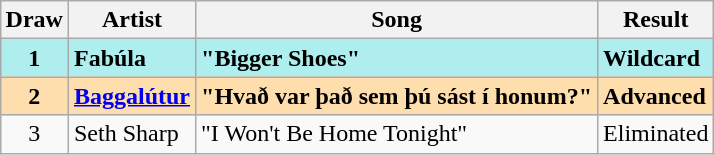<table class="sortable wikitable" style="margin: 1em auto 1em auto; text-align:center">
<tr>
<th>Draw</th>
<th>Artist</th>
<th>Song</th>
<th>Result</th>
</tr>
<tr style="font-weight:bold; background:paleturquoise;">
<td>1</td>
<td align="left">Fabúla</td>
<td align="left">"Bigger Shoes"</td>
<td align="left">Wildcard</td>
</tr>
<tr style="font-weight:bold; background:navajowhite;">
<td>2</td>
<td align="left"><a href='#'>Baggalútur</a></td>
<td align="left">"Hvað var það sem þú sást í honum?"</td>
<td align="left">Advanced</td>
</tr>
<tr>
<td>3</td>
<td align="left">Seth Sharp</td>
<td align="left">"I Won't Be Home Tonight"</td>
<td align="left">Eliminated</td>
</tr>
</table>
